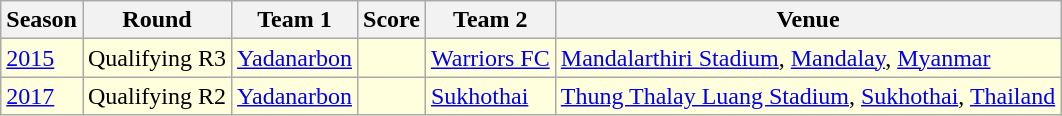<table class="wikitable">
<tr>
<th>Season</th>
<th>Round</th>
<th>Team 1</th>
<th>Score</th>
<th>Team 2</th>
<th>Venue</th>
</tr>
<tr style="background:#ffffdd">
<td><a href='#'>2015</a></td>
<td>Qualifying R3</td>
<td> <a href='#'>Yadanarbon</a></td>
<td></td>
<td> <a href='#'>Warriors FC</a></td>
<td><a href='#'>Mandalarthiri Stadium</a>, <a href='#'>Mandalay</a>, <a href='#'>Myanmar</a></td>
</tr>
<tr style="background:#ffffdd">
<td><a href='#'>2017</a></td>
<td>Qualifying R2</td>
<td> <a href='#'>Yadanarbon</a></td>
<td></td>
<td> <a href='#'>Sukhothai</a></td>
<td><a href='#'>Thung Thalay Luang Stadium</a>, <a href='#'>Sukhothai</a>, <a href='#'>Thailand</a></td>
</tr>
</table>
